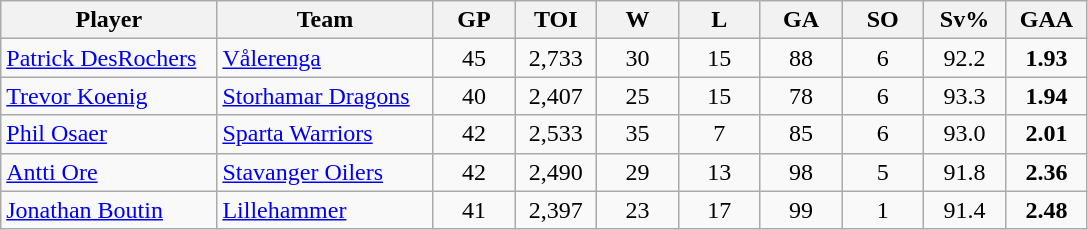<table class="wikitable sortable" style="text-align:center">
<tr>
<th width="18.5%">Player</th>
<th width="18.5%">Team</th>
<th width="7%">GP</th>
<th width="7%">TOI</th>
<th width="7%">W</th>
<th width="7%">L</th>
<th width="7%">GA</th>
<th width="7%">SO</th>
<th width="7%">Sv%</th>
<th width="7%">GAA</th>
</tr>
<tr>
<td align=left> <a href='#'>Patrick DesRochers</a></td>
<td align=left><a href='#'>Vålerenga</a></td>
<td>45</td>
<td>2,733</td>
<td>30</td>
<td>15</td>
<td>88</td>
<td>6</td>
<td>92.2</td>
<td><strong>1.93</strong></td>
</tr>
<tr>
<td align=left> <a href='#'>Trevor Koenig</a></td>
<td align=left><a href='#'>Storhamar Dragons</a></td>
<td>40</td>
<td>2,407</td>
<td>25</td>
<td>15</td>
<td>78</td>
<td>6</td>
<td>93.3</td>
<td><strong>1.94</strong></td>
</tr>
<tr>
<td align=left> <a href='#'>Phil Osaer</a></td>
<td align=left><a href='#'>Sparta Warriors</a></td>
<td>42</td>
<td>2,533</td>
<td>35</td>
<td>7</td>
<td>85</td>
<td>6</td>
<td>93.0</td>
<td><strong>2.01</strong></td>
</tr>
<tr>
<td align=left> <a href='#'>Antti Ore</a></td>
<td align=left><a href='#'>Stavanger Oilers</a></td>
<td>42</td>
<td>2,490</td>
<td>29</td>
<td>13</td>
<td>98</td>
<td>5</td>
<td>91.8</td>
<td><strong>2.36</strong></td>
</tr>
<tr>
<td align=left> <a href='#'>Jonathan Boutin</a></td>
<td align=left><a href='#'>Lillehammer</a></td>
<td>41</td>
<td>2,397</td>
<td>23</td>
<td>17</td>
<td>99</td>
<td>1</td>
<td>91.4</td>
<td><strong>2.48</strong></td>
</tr>
</table>
